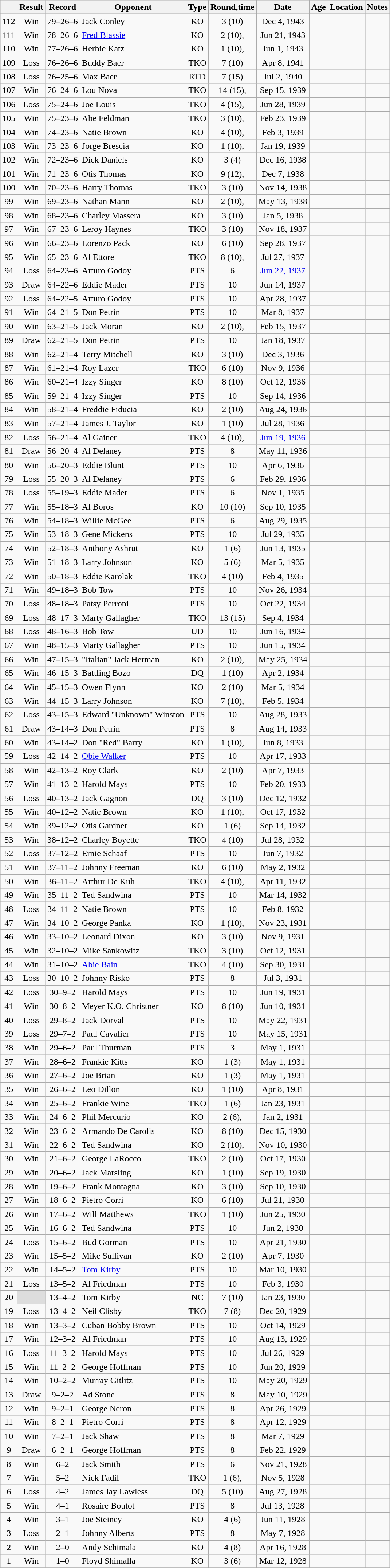<table class="wikitable" style="text-align:center">
<tr>
<th></th>
<th>Result</th>
<th>Record</th>
<th>Opponent</th>
<th>Type</th>
<th>Round,time</th>
<th>Date</th>
<th>Age</th>
<th>Location</th>
<th>Notes</th>
</tr>
<tr>
<td>112</td>
<td>Win</td>
<td>79–26–6 </td>
<td align=left>Jack Conley</td>
<td>KO</td>
<td>3 (10)</td>
<td>Dec 4, 1943</td>
<td style="text-align:left;"></td>
<td style="text-align:left;"></td>
<td></td>
</tr>
<tr>
<td>111</td>
<td>Win</td>
<td>78–26–6 </td>
<td align=left><a href='#'>Fred Blassie</a></td>
<td>KO</td>
<td>2 (10), </td>
<td>Jun 21, 1943</td>
<td style="text-align:left;"></td>
<td style="text-align:left;"></td>
<td></td>
</tr>
<tr>
<td>110</td>
<td>Win</td>
<td>77–26–6 </td>
<td align=left>Herbie Katz</td>
<td>KO</td>
<td>1 (10), </td>
<td>Jun 1, 1943</td>
<td style="text-align:left;"></td>
<td style="text-align:left;"></td>
<td></td>
</tr>
<tr>
<td>109</td>
<td>Loss</td>
<td>76–26–6 </td>
<td align=left>Buddy Baer</td>
<td>TKO</td>
<td>7 (10)</td>
<td>Apr 8, 1941</td>
<td style="text-align:left;"></td>
<td style="text-align:left;"></td>
<td></td>
</tr>
<tr>
<td>108</td>
<td>Loss</td>
<td>76–25–6 </td>
<td align=left>Max Baer</td>
<td>RTD</td>
<td>7 (15)</td>
<td>Jul 2, 1940</td>
<td style="text-align:left;"></td>
<td style="text-align:left;"></td>
<td></td>
</tr>
<tr>
<td>107</td>
<td>Win</td>
<td>76–24–6 </td>
<td align=left>Lou Nova</td>
<td>TKO</td>
<td>14 (15), </td>
<td>Sep 15, 1939</td>
<td style="text-align:left;"></td>
<td style="text-align:left;"></td>
<td></td>
</tr>
<tr>
<td>106</td>
<td>Loss</td>
<td>75–24–6 </td>
<td align=left>Joe Louis</td>
<td>TKO</td>
<td>4 (15), </td>
<td>Jun 28, 1939</td>
<td style="text-align:left;"></td>
<td style="text-align:left;"></td>
<td style="text-align:left;"></td>
</tr>
<tr>
<td>105</td>
<td>Win</td>
<td>75–23–6 </td>
<td align=left>Abe Feldman</td>
<td>TKO</td>
<td>3 (10), </td>
<td>Feb 23, 1939</td>
<td style="text-align:left;"></td>
<td style="text-align:left;"></td>
<td></td>
</tr>
<tr>
<td>104</td>
<td>Win</td>
<td>74–23–6 </td>
<td align=left>Natie Brown</td>
<td>KO</td>
<td>4 (10), </td>
<td>Feb 3, 1939</td>
<td style="text-align:left;"></td>
<td style="text-align:left;"></td>
<td></td>
</tr>
<tr>
<td>103</td>
<td>Win</td>
<td>73–23–6 </td>
<td align=left>Jorge Brescia</td>
<td>KO</td>
<td>1 (10), </td>
<td>Jan 19, 1939</td>
<td style="text-align:left;"></td>
<td style="text-align:left;"></td>
<td></td>
</tr>
<tr>
<td>102</td>
<td>Win</td>
<td>72–23–6 </td>
<td align=left>Dick Daniels</td>
<td>KO</td>
<td>3 (4)</td>
<td>Dec 16, 1938</td>
<td style="text-align:left;"></td>
<td style="text-align:left;"></td>
<td></td>
</tr>
<tr>
<td>101</td>
<td>Win</td>
<td>71–23–6 </td>
<td align=left>Otis Thomas</td>
<td>KO</td>
<td>9 (12), </td>
<td>Dec 7, 1938</td>
<td style="text-align:left;"></td>
<td style="text-align:left;"></td>
<td></td>
</tr>
<tr>
<td>100</td>
<td>Win</td>
<td>70–23–6 </td>
<td align=left>Harry Thomas</td>
<td>TKO</td>
<td>3 (10)</td>
<td>Nov 14, 1938</td>
<td style="text-align:left;"></td>
<td style="text-align:left;"></td>
<td></td>
</tr>
<tr>
<td>99</td>
<td>Win</td>
<td>69–23–6 </td>
<td align=left>Nathan Mann</td>
<td>KO</td>
<td>2 (10), </td>
<td>May 13, 1938</td>
<td style="text-align:left;"></td>
<td style="text-align:left;"></td>
<td></td>
</tr>
<tr>
<td>98</td>
<td>Win</td>
<td>68–23–6 </td>
<td align=left>Charley Massera</td>
<td>KO</td>
<td>3 (10)</td>
<td>Jan 5, 1938</td>
<td style="text-align:left;"></td>
<td style="text-align:left;"></td>
<td></td>
</tr>
<tr>
<td>97</td>
<td>Win</td>
<td>67–23–6 </td>
<td align=left>Leroy Haynes</td>
<td>TKO</td>
<td>3 (10)</td>
<td>Nov 18, 1937</td>
<td style="text-align:left;"></td>
<td style="text-align:left;"></td>
<td></td>
</tr>
<tr>
<td>96</td>
<td>Win</td>
<td>66–23–6 </td>
<td align=left>Lorenzo Pack</td>
<td>KO</td>
<td>6 (10)</td>
<td>Sep 28, 1937</td>
<td style="text-align:left;"></td>
<td style="text-align:left;"></td>
<td></td>
</tr>
<tr>
<td>95</td>
<td>Win</td>
<td>65–23–6 </td>
<td align=left>Al Ettore</td>
<td>TKO</td>
<td>8 (10), </td>
<td>Jul 27, 1937</td>
<td style="text-align:left;"></td>
<td style="text-align:left;"></td>
<td></td>
</tr>
<tr>
<td>94</td>
<td>Loss</td>
<td>64–23–6 </td>
<td align=left>Arturo Godoy</td>
<td>PTS</td>
<td>6</td>
<td><a href='#'>Jun 22, 1937</a></td>
<td style="text-align:left;"></td>
<td style="text-align:left;"></td>
<td></td>
</tr>
<tr>
<td>93</td>
<td>Draw</td>
<td>64–22–6 </td>
<td align=left>Eddie Mader</td>
<td>PTS</td>
<td>10</td>
<td>Jun 14, 1937</td>
<td style="text-align:left;"></td>
<td style="text-align:left;"></td>
<td></td>
</tr>
<tr>
<td>92</td>
<td>Loss</td>
<td>64–22–5 </td>
<td align=left>Arturo Godoy</td>
<td>PTS</td>
<td>10</td>
<td>Apr 28, 1937</td>
<td style="text-align:left;"></td>
<td style="text-align:left;"></td>
<td></td>
</tr>
<tr>
<td>91</td>
<td>Win</td>
<td>64–21–5 </td>
<td align=left>Don Petrin</td>
<td>PTS</td>
<td>10</td>
<td>Mar 8, 1937</td>
<td style="text-align:left;"></td>
<td style="text-align:left;"></td>
<td></td>
</tr>
<tr>
<td>90</td>
<td>Win</td>
<td>63–21–5 </td>
<td align=left>Jack Moran</td>
<td>KO</td>
<td>2 (10), </td>
<td>Feb 15, 1937</td>
<td style="text-align:left;"></td>
<td style="text-align:left;"></td>
<td></td>
</tr>
<tr>
<td>89</td>
<td>Draw</td>
<td>62–21–5 </td>
<td align=left>Don Petrin</td>
<td>PTS</td>
<td>10</td>
<td>Jan 18, 1937</td>
<td style="text-align:left;"></td>
<td style="text-align:left;"></td>
<td></td>
</tr>
<tr>
<td>88</td>
<td>Win</td>
<td>62–21–4 </td>
<td align=left>Terry Mitchell</td>
<td>KO</td>
<td>3 (10)</td>
<td>Dec 3, 1936</td>
<td style="text-align:left;"></td>
<td style="text-align:left;"></td>
<td></td>
</tr>
<tr>
<td>87</td>
<td>Win</td>
<td>61–21–4 </td>
<td align=left>Roy Lazer</td>
<td>TKO</td>
<td>6 (10)</td>
<td>Nov 9, 1936</td>
<td style="text-align:left;"></td>
<td style="text-align:left;"></td>
<td></td>
</tr>
<tr>
<td>86</td>
<td>Win</td>
<td>60–21–4 </td>
<td align=left>Izzy Singer</td>
<td>KO</td>
<td>8 (10)</td>
<td>Oct 12, 1936</td>
<td style="text-align:left;"></td>
<td style="text-align:left;"></td>
<td></td>
</tr>
<tr>
<td>85</td>
<td>Win</td>
<td>59–21–4 </td>
<td align=left>Izzy Singer</td>
<td>PTS</td>
<td>10</td>
<td>Sep 14, 1936</td>
<td style="text-align:left;"></td>
<td style="text-align:left;"></td>
<td></td>
</tr>
<tr>
<td>84</td>
<td>Win</td>
<td>58–21–4 </td>
<td align=left>Freddie Fiducia</td>
<td>KO</td>
<td>2 (10)</td>
<td>Aug 24, 1936</td>
<td style="text-align:left;"></td>
<td style="text-align:left;"></td>
<td></td>
</tr>
<tr>
<td>83</td>
<td>Win</td>
<td>57–21–4 </td>
<td align=left>James J. Taylor</td>
<td>KO</td>
<td>1 (10)</td>
<td>Jul 28, 1936</td>
<td style="text-align:left;"></td>
<td style="text-align:left;"></td>
<td></td>
</tr>
<tr>
<td>82</td>
<td>Loss</td>
<td>56–21–4 </td>
<td align=left>Al Gainer</td>
<td>TKO</td>
<td>4 (10), </td>
<td><a href='#'>Jun 19, 1936</a></td>
<td style="text-align:left;"></td>
<td style="text-align:left;"></td>
<td></td>
</tr>
<tr>
<td>81</td>
<td>Draw</td>
<td>56–20–4 </td>
<td align=left>Al Delaney</td>
<td>PTS</td>
<td>8</td>
<td>May 11, 1936</td>
<td style="text-align:left;"></td>
<td style="text-align:left;"></td>
<td></td>
</tr>
<tr>
<td>80</td>
<td>Win</td>
<td>56–20–3 </td>
<td align=left>Eddie Blunt</td>
<td>PTS</td>
<td>10</td>
<td>Apr 6, 1936</td>
<td style="text-align:left;"></td>
<td style="text-align:left;"></td>
<td></td>
</tr>
<tr>
<td>79</td>
<td>Loss</td>
<td>55–20–3 </td>
<td align=left>Al Delaney</td>
<td>PTS</td>
<td>6</td>
<td>Feb 29, 1936</td>
<td style="text-align:left;"></td>
<td style="text-align:left;"></td>
<td></td>
</tr>
<tr>
<td>78</td>
<td>Loss</td>
<td>55–19–3 </td>
<td align=left>Eddie Mader</td>
<td>PTS</td>
<td>6</td>
<td>Nov 1, 1935</td>
<td style="text-align:left;"></td>
<td style="text-align:left;"></td>
<td></td>
</tr>
<tr>
<td>77</td>
<td>Win</td>
<td>55–18–3 </td>
<td align=left>Al Boros</td>
<td>KO</td>
<td>10 (10)</td>
<td>Sep 10, 1935</td>
<td style="text-align:left;"></td>
<td style="text-align:left;"></td>
<td></td>
</tr>
<tr>
<td>76</td>
<td>Win</td>
<td>54–18–3 </td>
<td align=left>Willie McGee</td>
<td>PTS</td>
<td>6</td>
<td>Aug 29, 1935</td>
<td style="text-align:left;"></td>
<td style="text-align:left;"></td>
<td></td>
</tr>
<tr>
<td>75</td>
<td>Win</td>
<td>53–18–3 </td>
<td align=left>Gene Mickens</td>
<td>PTS</td>
<td>10</td>
<td>Jul 29, 1935</td>
<td style="text-align:left;"></td>
<td style="text-align:left;"></td>
<td></td>
</tr>
<tr>
<td>74</td>
<td>Win</td>
<td>52–18–3 </td>
<td align=left>Anthony Ashrut</td>
<td>KO</td>
<td>1 (6)</td>
<td>Jun 13, 1935</td>
<td style="text-align:left;"></td>
<td style="text-align:left;"></td>
<td></td>
</tr>
<tr>
<td>73</td>
<td>Win</td>
<td>51–18–3 </td>
<td align=left>Larry Johnson</td>
<td>KO</td>
<td>5 (6)</td>
<td>Mar 5, 1935</td>
<td style="text-align:left;"></td>
<td style="text-align:left;"></td>
<td></td>
</tr>
<tr>
<td>72</td>
<td>Win</td>
<td>50–18–3 </td>
<td align=left>Eddie Karolak</td>
<td>TKO</td>
<td>4 (10)</td>
<td>Feb 4, 1935</td>
<td style="text-align:left;"></td>
<td style="text-align:left;"></td>
<td></td>
</tr>
<tr>
<td>71</td>
<td>Win</td>
<td>49–18–3 </td>
<td align=left>Bob Tow</td>
<td>PTS</td>
<td>10</td>
<td>Nov 26, 1934</td>
<td style="text-align:left;"></td>
<td style="text-align:left;"></td>
<td></td>
</tr>
<tr>
<td>70</td>
<td>Loss</td>
<td>48–18–3 </td>
<td align=left>Patsy Perroni</td>
<td>PTS</td>
<td>10</td>
<td>Oct 22, 1934</td>
<td style="text-align:left;"></td>
<td style="text-align:left;"></td>
<td></td>
</tr>
<tr>
<td>69</td>
<td>Loss</td>
<td>48–17–3 </td>
<td align=left>Marty Gallagher</td>
<td>TKO</td>
<td>13 (15)</td>
<td>Sep 4, 1934</td>
<td style="text-align:left;"></td>
<td style="text-align:left;"></td>
<td></td>
</tr>
<tr>
<td>68</td>
<td>Loss</td>
<td>48–16–3 </td>
<td align=left>Bob Tow</td>
<td>UD</td>
<td>10</td>
<td>Jun 16, 1934</td>
<td style="text-align:left;"></td>
<td style="text-align:left;"></td>
<td></td>
</tr>
<tr>
<td>67</td>
<td>Win</td>
<td>48–15–3 </td>
<td align=left>Marty Gallagher</td>
<td>PTS</td>
<td>10</td>
<td>Jun 15, 1934</td>
<td style="text-align:left;"></td>
<td style="text-align:left;"></td>
<td></td>
</tr>
<tr>
<td>66</td>
<td>Win</td>
<td>47–15–3 </td>
<td align=left>"Italian" Jack Herman</td>
<td>KO</td>
<td>2 (10), </td>
<td>May 25, 1934</td>
<td style="text-align:left;"></td>
<td style="text-align:left;"></td>
<td></td>
</tr>
<tr>
<td>65</td>
<td>Win</td>
<td>46–15–3 </td>
<td align=left>Battling Bozo</td>
<td>DQ</td>
<td>1 (10)</td>
<td>Apr 2, 1934</td>
<td style="text-align:left;"></td>
<td style="text-align:left;"></td>
<td></td>
</tr>
<tr>
<td>64</td>
<td>Win</td>
<td>45–15–3 </td>
<td align=left>Owen Flynn</td>
<td>KO</td>
<td>2 (10)</td>
<td>Mar 5, 1934</td>
<td style="text-align:left;"></td>
<td style="text-align:left;"></td>
<td></td>
</tr>
<tr>
<td>63</td>
<td>Win</td>
<td>44–15–3 </td>
<td align=left>Larry Johnson</td>
<td>KO</td>
<td>7 (10), </td>
<td>Feb 5, 1934</td>
<td style="text-align:left;"></td>
<td style="text-align:left;"></td>
<td></td>
</tr>
<tr>
<td>62</td>
<td>Loss</td>
<td>43–15–3 </td>
<td align=left>Edward "Unknown" Winston</td>
<td>PTS</td>
<td>10</td>
<td>Aug 28, 1933</td>
<td style="text-align:left;"></td>
<td style="text-align:left;"></td>
<td></td>
</tr>
<tr>
<td>61</td>
<td>Draw</td>
<td>43–14–3 </td>
<td align=left>Don Petrin</td>
<td>PTS</td>
<td>8</td>
<td>Aug 14, 1933</td>
<td style="text-align:left;"></td>
<td style="text-align:left;"></td>
<td></td>
</tr>
<tr>
<td>60</td>
<td>Win</td>
<td>43–14–2 </td>
<td align=left>Don "Red" Barry</td>
<td>KO</td>
<td>1 (10), </td>
<td>Jun 8, 1933</td>
<td style="text-align:left;"></td>
<td style="text-align:left;"></td>
<td style="text-align:left;"></td>
</tr>
<tr>
<td>59</td>
<td>Loss</td>
<td>42–14–2 </td>
<td align=left><a href='#'>Obie Walker</a></td>
<td>PTS</td>
<td>10</td>
<td>Apr 17, 1933</td>
<td style="text-align:left;"></td>
<td style="text-align:left;"></td>
<td></td>
</tr>
<tr>
<td>58</td>
<td>Win</td>
<td>42–13–2 </td>
<td align=left>Roy Clark</td>
<td>KO</td>
<td>2 (10)</td>
<td>Apr 7, 1933</td>
<td style="text-align:left;"></td>
<td style="text-align:left;"></td>
<td></td>
</tr>
<tr>
<td>57</td>
<td>Win</td>
<td>41–13–2 </td>
<td align=left>Harold Mays</td>
<td>PTS</td>
<td>10</td>
<td>Feb 20, 1933</td>
<td style="text-align:left;"></td>
<td style="text-align:left;"></td>
<td></td>
</tr>
<tr>
<td>56</td>
<td>Loss</td>
<td>40–13–2 </td>
<td align=left>Jack Gagnon</td>
<td>DQ</td>
<td>3 (10)</td>
<td>Dec 12, 1932</td>
<td style="text-align:left;"></td>
<td style="text-align:left;"></td>
<td></td>
</tr>
<tr>
<td>55</td>
<td>Win</td>
<td>40–12–2 </td>
<td align=left>Natie Brown</td>
<td>KO</td>
<td>1 (10), </td>
<td>Oct 17, 1932</td>
<td style="text-align:left;"></td>
<td style="text-align:left;"></td>
<td></td>
</tr>
<tr>
<td>54</td>
<td>Win</td>
<td>39–12–2 </td>
<td align=left>Otis Gardner</td>
<td>KO</td>
<td>1 (6)</td>
<td>Sep 14, 1932</td>
<td style="text-align:left;"></td>
<td style="text-align:left;"></td>
<td></td>
</tr>
<tr>
<td>53</td>
<td>Win</td>
<td>38–12–2 </td>
<td align=left>Charley Boyette</td>
<td>TKO</td>
<td>4 (10)</td>
<td>Jul 28, 1932</td>
<td style="text-align:left;"></td>
<td style="text-align:left;"></td>
<td></td>
</tr>
<tr>
<td>52</td>
<td>Loss</td>
<td>37–12–2 </td>
<td align=left>Ernie Schaaf</td>
<td>PTS</td>
<td>10</td>
<td>Jun 7, 1932</td>
<td style="text-align:left;"></td>
<td style="text-align:left;"></td>
<td></td>
</tr>
<tr>
<td>51</td>
<td>Win</td>
<td>37–11–2 </td>
<td align=left>Johnny Freeman</td>
<td>KO</td>
<td>6 (10)</td>
<td>May 2, 1932</td>
<td style="text-align:left;"></td>
<td style="text-align:left;"></td>
<td></td>
</tr>
<tr>
<td>50</td>
<td>Win</td>
<td>36–11–2 </td>
<td align=left>Arthur De Kuh</td>
<td>TKO</td>
<td>4 (10), </td>
<td>Apr 11, 1932</td>
<td style="text-align:left;"></td>
<td style="text-align:left;"></td>
<td></td>
</tr>
<tr>
<td>49</td>
<td>Win</td>
<td>35–11–2 </td>
<td align=left>Ted Sandwina</td>
<td>PTS</td>
<td>10</td>
<td>Mar 14, 1932</td>
<td style="text-align:left;"></td>
<td style="text-align:left;"></td>
<td></td>
</tr>
<tr>
<td>48</td>
<td>Loss</td>
<td>34–11–2 </td>
<td align=left>Natie Brown</td>
<td>PTS</td>
<td>10</td>
<td>Feb 8, 1932</td>
<td style="text-align:left;"></td>
<td style="text-align:left;"></td>
<td></td>
</tr>
<tr>
<td>47</td>
<td>Win</td>
<td>34–10–2 </td>
<td align=left>George Panka</td>
<td>KO</td>
<td>1 (10), </td>
<td>Nov 23, 1931</td>
<td style="text-align:left;"></td>
<td style="text-align:left;"></td>
<td></td>
</tr>
<tr>
<td>46</td>
<td>Win</td>
<td>33–10–2 </td>
<td align=left>Leonard Dixon</td>
<td>KO</td>
<td>3 (10)</td>
<td>Nov 9, 1931</td>
<td style="text-align:left;"></td>
<td style="text-align:left;"></td>
<td></td>
</tr>
<tr>
<td>45</td>
<td>Win</td>
<td>32–10–2 </td>
<td align=left>Mike Sankowitz</td>
<td>TKO</td>
<td>3 (10)</td>
<td>Oct 12, 1931</td>
<td style="text-align:left;"></td>
<td style="text-align:left;"></td>
<td></td>
</tr>
<tr>
<td>44</td>
<td>Win</td>
<td>31–10–2 </td>
<td align=left><a href='#'>Abie Bain</a></td>
<td>TKO</td>
<td>4 (10)</td>
<td>Sep 30, 1931</td>
<td style="text-align:left;"></td>
<td style="text-align:left;"></td>
<td></td>
</tr>
<tr>
<td>43</td>
<td>Loss</td>
<td>30–10–2 </td>
<td align=left>Johnny Risko</td>
<td>PTS</td>
<td>8</td>
<td>Jul 3, 1931</td>
<td style="text-align:left;"></td>
<td style="text-align:left;"></td>
<td></td>
</tr>
<tr>
<td>42</td>
<td>Loss</td>
<td>30–9–2 </td>
<td align=left>Harold Mays</td>
<td>PTS</td>
<td>10</td>
<td>Jun 19, 1931</td>
<td style="text-align:left;"></td>
<td style="text-align:left;"></td>
<td></td>
</tr>
<tr>
<td>41</td>
<td>Win</td>
<td>30–8–2 </td>
<td align=left>Meyer K.O. Christner</td>
<td>KO</td>
<td>8 (10)</td>
<td>Jun 10, 1931</td>
<td style="text-align:left;"></td>
<td style="text-align:left;"></td>
<td></td>
</tr>
<tr>
<td>40</td>
<td>Loss</td>
<td>29–8–2 </td>
<td align=left>Jack Dorval</td>
<td>PTS</td>
<td>10</td>
<td>May 22, 1931</td>
<td style="text-align:left;"></td>
<td style="text-align:left;"></td>
<td></td>
</tr>
<tr>
<td>39</td>
<td>Loss</td>
<td>29–7–2 </td>
<td align=left>Paul Cavalier</td>
<td>PTS</td>
<td>10</td>
<td>May 15, 1931</td>
<td style="text-align:left;"></td>
<td style="text-align:left;"></td>
<td></td>
</tr>
<tr>
<td>38</td>
<td>Win</td>
<td>29–6–2 </td>
<td align=left>Paul Thurman</td>
<td>PTS</td>
<td>3</td>
<td>May 1, 1931</td>
<td style="text-align:left;"></td>
<td style="text-align:left;"></td>
<td style="text-align:left;"></td>
</tr>
<tr>
<td>37</td>
<td>Win</td>
<td>28–6–2 </td>
<td align=left>Frankie Kitts</td>
<td>KO</td>
<td>1 (3)</td>
<td>May 1, 1931</td>
<td style="text-align:left;"></td>
<td style="text-align:left;"></td>
<td style="text-align:left;"></td>
</tr>
<tr>
<td>36</td>
<td>Win</td>
<td>27–6–2 </td>
<td align=left>Joe Brian</td>
<td>KO</td>
<td>1 (3)</td>
<td>May 1, 1931</td>
<td style="text-align:left;"></td>
<td style="text-align:left;"></td>
<td style="text-align:left;"></td>
</tr>
<tr>
<td>35</td>
<td>Win</td>
<td>26–6–2 </td>
<td align=left>Leo Dillon</td>
<td>KO</td>
<td>1 (10)</td>
<td>Apr 8, 1931</td>
<td style="text-align:left;"></td>
<td style="text-align:left;"></td>
<td></td>
</tr>
<tr>
<td>34</td>
<td>Win</td>
<td>25–6–2 </td>
<td align=left>Frankie Wine</td>
<td>TKO</td>
<td>1 (6)</td>
<td>Jan 23, 1931</td>
<td style="text-align:left;"></td>
<td style="text-align:left;"></td>
<td></td>
</tr>
<tr>
<td>33</td>
<td>Win</td>
<td>24–6–2 </td>
<td align=left>Phil Mercurio</td>
<td>KO</td>
<td>2 (6), </td>
<td>Jan 2, 1931</td>
<td style="text-align:left;"></td>
<td style="text-align:left;"></td>
<td></td>
</tr>
<tr>
<td>32</td>
<td>Win</td>
<td>23–6–2 </td>
<td align=left>Armando De Carolis</td>
<td>KO</td>
<td>8 (10)</td>
<td>Dec 15, 1930</td>
<td style="text-align:left;"></td>
<td style="text-align:left;"></td>
<td></td>
</tr>
<tr>
<td>31</td>
<td>Win</td>
<td>22–6–2 </td>
<td align=left>Ted Sandwina</td>
<td>KO</td>
<td>2 (10), </td>
<td>Nov 10, 1930</td>
<td style="text-align:left;"></td>
<td style="text-align:left;"></td>
<td></td>
</tr>
<tr>
<td>30</td>
<td>Win</td>
<td>21–6–2 </td>
<td align=left>George LaRocco</td>
<td>TKO</td>
<td>2 (10)</td>
<td>Oct 17, 1930</td>
<td style="text-align:left;"></td>
<td style="text-align:left;"></td>
<td></td>
</tr>
<tr>
<td>29</td>
<td>Win</td>
<td>20–6–2 </td>
<td align=left>Jack Marsling</td>
<td>KO</td>
<td>1 (10)</td>
<td>Sep 19, 1930</td>
<td style="text-align:left;"></td>
<td style="text-align:left;"></td>
<td></td>
</tr>
<tr>
<td>28</td>
<td>Win</td>
<td>19–6–2 </td>
<td align=left>Frank Montagna</td>
<td>KO</td>
<td>3 (10)</td>
<td>Sep 10, 1930</td>
<td style="text-align:left;"></td>
<td style="text-align:left;"></td>
<td></td>
</tr>
<tr>
<td>27</td>
<td>Win</td>
<td>18–6–2 </td>
<td align=left>Pietro Corri</td>
<td>KO</td>
<td>6 (10)</td>
<td>Jul 21, 1930</td>
<td style="text-align:left;"></td>
<td style="text-align:left;"></td>
<td></td>
</tr>
<tr>
<td>26</td>
<td>Win</td>
<td>17–6–2 </td>
<td align=left>Will Matthews</td>
<td>TKO</td>
<td>1 (10)</td>
<td>Jun 25, 1930</td>
<td style="text-align:left;"></td>
<td style="text-align:left;"></td>
<td></td>
</tr>
<tr>
<td>25</td>
<td>Win</td>
<td>16–6–2 </td>
<td align=left>Ted Sandwina</td>
<td>PTS</td>
<td>10</td>
<td>Jun 2, 1930</td>
<td style="text-align:left;"></td>
<td style="text-align:left;"></td>
<td></td>
</tr>
<tr>
<td>24</td>
<td>Loss</td>
<td>15–6–2 </td>
<td align=left>Bud Gorman</td>
<td>PTS</td>
<td>10</td>
<td>Apr 21, 1930</td>
<td style="text-align:left;"></td>
<td style="text-align:left;"></td>
<td></td>
</tr>
<tr>
<td>23</td>
<td>Win</td>
<td>15–5–2 </td>
<td align=left>Mike Sullivan</td>
<td>KO</td>
<td>2 (10)</td>
<td>Apr 7, 1930</td>
<td style="text-align:left;"></td>
<td style="text-align:left;"></td>
<td></td>
</tr>
<tr>
<td>22</td>
<td>Win</td>
<td>14–5–2 </td>
<td align=left><a href='#'>Tom Kirby</a></td>
<td>PTS</td>
<td>10</td>
<td>Mar 10, 1930</td>
<td style="text-align:left;"></td>
<td style="text-align:left;"></td>
<td></td>
</tr>
<tr>
<td>21</td>
<td>Loss</td>
<td>13–5–2 </td>
<td align=left>Al Friedman</td>
<td>PTS</td>
<td>10</td>
<td>Feb 3, 1930</td>
<td style="text-align:left;"></td>
<td style="text-align:left;"></td>
<td></td>
</tr>
<tr>
<td>20</td>
<td style="background:#DDD"></td>
<td>13–4–2 </td>
<td align=left>Tom Kirby</td>
<td>NC</td>
<td>7 (10)</td>
<td>Jan 23, 1930</td>
<td style="text-align:left;"></td>
<td style="text-align:left;"></td>
<td></td>
</tr>
<tr>
<td>19</td>
<td>Loss</td>
<td>13–4–2</td>
<td align=left>Neil Clisby</td>
<td>TKO</td>
<td>7 (8)</td>
<td>Dec 20, 1929</td>
<td style="text-align:left;"></td>
<td style="text-align:left;"></td>
<td></td>
</tr>
<tr>
<td>18</td>
<td>Win</td>
<td>13–3–2</td>
<td align=left>Cuban Bobby Brown</td>
<td>PTS</td>
<td>10</td>
<td>Oct 14, 1929</td>
<td style="text-align:left;"></td>
<td style="text-align:left;"></td>
<td></td>
</tr>
<tr>
<td>17</td>
<td>Win</td>
<td>12–3–2</td>
<td align=left>Al Friedman</td>
<td>PTS</td>
<td>10</td>
<td>Aug 13, 1929</td>
<td style="text-align:left;"></td>
<td style="text-align:left;"></td>
<td></td>
</tr>
<tr>
<td>16</td>
<td>Loss</td>
<td>11–3–2</td>
<td align=left>Harold Mays</td>
<td>PTS</td>
<td>10</td>
<td>Jul 26, 1929</td>
<td style="text-align:left;"></td>
<td style="text-align:left;"></td>
<td></td>
</tr>
<tr>
<td>15</td>
<td>Win</td>
<td>11–2–2</td>
<td align=left>George Hoffman</td>
<td>PTS</td>
<td>10</td>
<td>Jun 20, 1929</td>
<td style="text-align:left;"></td>
<td style="text-align:left;"></td>
<td></td>
</tr>
<tr>
<td>14</td>
<td>Win</td>
<td>10–2–2</td>
<td align=left>Murray Gitlitz</td>
<td>PTS</td>
<td>10</td>
<td>May 20, 1929</td>
<td style="text-align:left;"></td>
<td style="text-align:left;"></td>
<td></td>
</tr>
<tr>
<td>13</td>
<td>Draw</td>
<td>9–2–2</td>
<td align=left>Ad Stone</td>
<td>PTS</td>
<td>8</td>
<td>May 10, 1929</td>
<td style="text-align:left;"></td>
<td style="text-align:left;"></td>
<td></td>
</tr>
<tr>
<td>12</td>
<td>Win</td>
<td>9–2–1</td>
<td align=left>George Neron</td>
<td>PTS</td>
<td>8</td>
<td>Apr 26, 1929</td>
<td style="text-align:left;"></td>
<td style="text-align:left;"></td>
<td></td>
</tr>
<tr>
<td>11</td>
<td>Win</td>
<td>8–2–1</td>
<td align=left>Pietro Corri</td>
<td>PTS</td>
<td>8</td>
<td>Apr 12, 1929</td>
<td style="text-align:left;"></td>
<td style="text-align:left;"></td>
<td></td>
</tr>
<tr>
<td>10</td>
<td>Win</td>
<td>7–2–1</td>
<td align=left>Jack Shaw</td>
<td>PTS</td>
<td>8</td>
<td>Mar 7, 1929</td>
<td style="text-align:left;"></td>
<td style="text-align:left;"></td>
<td></td>
</tr>
<tr>
<td>9</td>
<td>Draw</td>
<td>6–2–1</td>
<td align=left>George Hoffman</td>
<td>PTS</td>
<td>8</td>
<td>Feb 22, 1929</td>
<td style="text-align:left;"></td>
<td style="text-align:left;"></td>
<td></td>
</tr>
<tr>
<td>8</td>
<td>Win</td>
<td>6–2</td>
<td align=left>Jack Smith</td>
<td>PTS</td>
<td>6</td>
<td>Nov 21, 1928</td>
<td style="text-align:left;"></td>
<td style="text-align:left;"></td>
<td></td>
</tr>
<tr>
<td>7</td>
<td>Win</td>
<td>5–2</td>
<td align=left>Nick Fadil</td>
<td>TKO</td>
<td>1 (6), </td>
<td>Nov 5, 1928</td>
<td style="text-align:left;"></td>
<td style="text-align:left;"></td>
<td></td>
</tr>
<tr>
<td>6</td>
<td>Loss</td>
<td>4–2</td>
<td align=left>James Jay Lawless</td>
<td>DQ</td>
<td>5 (10)</td>
<td>Aug 27, 1928</td>
<td style="text-align:left;"></td>
<td style="text-align:left;"></td>
<td style="text-align:left;"></td>
</tr>
<tr>
<td>5</td>
<td>Win</td>
<td>4–1</td>
<td align=left>Rosaire Boutot</td>
<td>PTS</td>
<td>8</td>
<td>Jul 13, 1928</td>
<td style="text-align:left;"></td>
<td style="text-align:left;"></td>
<td></td>
</tr>
<tr>
<td>4</td>
<td>Win</td>
<td>3–1</td>
<td align=left>Joe Steiney</td>
<td>KO</td>
<td>4 (6)</td>
<td>Jun 11, 1928</td>
<td style="text-align:left;"></td>
<td style="text-align:left;"></td>
<td></td>
</tr>
<tr>
<td>3</td>
<td>Loss</td>
<td>2–1</td>
<td align=left>Johnny Alberts</td>
<td>PTS</td>
<td>8</td>
<td>May 7, 1928</td>
<td style="text-align:left;"></td>
<td style="text-align:left;"></td>
<td></td>
</tr>
<tr>
<td>2</td>
<td>Win</td>
<td>2–0</td>
<td align=left>Andy Schimala</td>
<td>KO</td>
<td>4 (8)</td>
<td>Apr 16, 1928</td>
<td style="text-align:left;"></td>
<td style="text-align:left;"></td>
<td></td>
</tr>
<tr>
<td>1</td>
<td>Win</td>
<td>1–0</td>
<td align=left>Floyd Shimalla</td>
<td>KO</td>
<td>3 (6)</td>
<td>Mar 12, 1928</td>
<td style="text-align:left;"></td>
<td style="text-align:left;"></td>
<td></td>
</tr>
<tr>
</tr>
</table>
